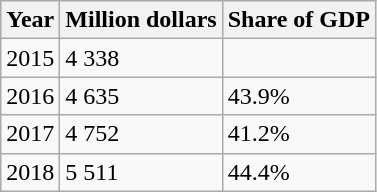<table class="wikitable">
<tr>
<th>Year</th>
<th>Million dollars</th>
<th>Share of GDP</th>
</tr>
<tr>
<td>2015</td>
<td>4 338</td>
<td></td>
</tr>
<tr>
<td>2016</td>
<td>4 635</td>
<td>43.9%</td>
</tr>
<tr>
<td>2017</td>
<td>4 752</td>
<td>41.2%</td>
</tr>
<tr>
<td>2018</td>
<td>5 511</td>
<td>44.4%</td>
</tr>
</table>
